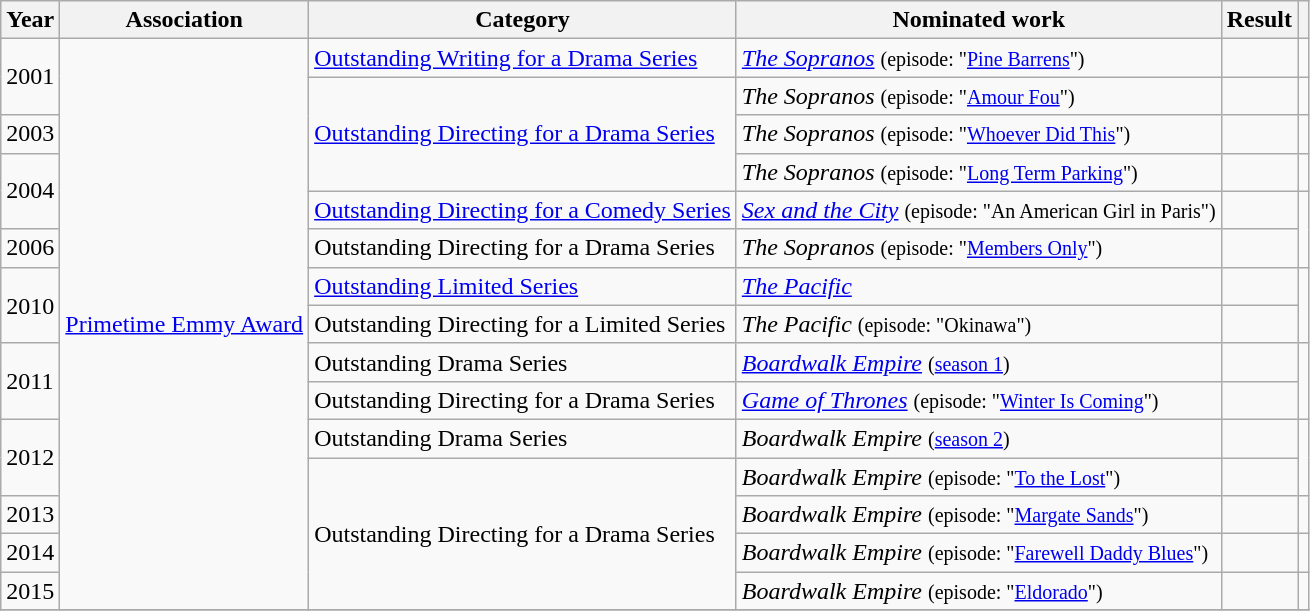<table class="wikitable sortable">
<tr>
<th>Year</th>
<th>Association</th>
<th>Category</th>
<th>Nominated work</th>
<th>Result</th>
<th class=unsortable></th>
</tr>
<tr>
<td rowspan=2>2001</td>
<td rowspan=15><a href='#'>Primetime Emmy Award</a></td>
<td><a href='#'>Outstanding Writing for a Drama Series</a></td>
<td><em><a href='#'>The Sopranos</a></em> <small> (episode: "<a href='#'>Pine Barrens</a>") </small></td>
<td></td>
<td></td>
</tr>
<tr>
<td rowspan=3><a href='#'>Outstanding Directing for a Drama Series</a></td>
<td><em>The Sopranos</em> <small> (episode: "<a href='#'>Amour Fou</a>") </small></td>
<td></td>
<td></td>
</tr>
<tr>
<td>2003</td>
<td><em>The Sopranos</em> <small> (episode: "<a href='#'>Whoever Did This</a>") </small></td>
<td></td>
<td></td>
</tr>
<tr>
<td rowspan=2>2004</td>
<td><em>The Sopranos</em> <small> (episode: "<a href='#'>Long Term Parking</a>") </small></td>
<td></td>
<td></td>
</tr>
<tr>
<td><a href='#'>Outstanding Directing for a Comedy Series</a></td>
<td><em><a href='#'>Sex and the City</a></em> <small> (episode: "An American Girl in Paris") </small></td>
<td></td>
</tr>
<tr>
<td>2006</td>
<td>Outstanding Directing for a Drama Series</td>
<td><em>The Sopranos</em> <small> (episode: "<a href='#'>Members Only</a>") </small></td>
<td></td>
</tr>
<tr>
<td rowspan=2>2010</td>
<td><a href='#'>Outstanding Limited Series</a></td>
<td><em><a href='#'>The Pacific</a></em></td>
<td></td>
<td rowspan=2></td>
</tr>
<tr>
<td>Outstanding Directing for a Limited Series</td>
<td><em>The Pacific</em> <small> (episode: "Okinawa") </small></td>
<td></td>
</tr>
<tr>
<td rowspan=2>2011</td>
<td>Outstanding Drama Series</td>
<td><em><a href='#'>Boardwalk Empire</a></em> <small> (<a href='#'>season 1</a>) </small></td>
<td></td>
<td rowspan=2></td>
</tr>
<tr>
<td>Outstanding Directing for a Drama Series</td>
<td><em><a href='#'>Game of Thrones</a></em> <small> (episode: "<a href='#'>Winter Is Coming</a>") </small></td>
<td></td>
</tr>
<tr>
<td rowspan=2>2012</td>
<td>Outstanding Drama Series</td>
<td><em>Boardwalk Empire</em> <small> (<a href='#'>season 2</a>) </small></td>
<td></td>
<td rowspan=2></td>
</tr>
<tr>
<td rowspan=4>Outstanding Directing for a Drama Series</td>
<td><em>Boardwalk Empire</em> <small> (episode: "<a href='#'>To the Lost</a>") </small></td>
<td></td>
</tr>
<tr>
<td>2013</td>
<td><em>Boardwalk Empire</em> <small> (episode: "<a href='#'>Margate Sands</a>") </small></td>
<td></td>
<td></td>
</tr>
<tr>
<td>2014</td>
<td><em>Boardwalk Empire</em> <small> (episode: "<a href='#'>Farewell Daddy Blues</a>") </small></td>
<td></td>
<td></td>
</tr>
<tr>
<td>2015</td>
<td><em>Boardwalk Empire</em> <small> (episode: "<a href='#'>Eldorado</a>") </small></td>
<td></td>
<td></td>
</tr>
<tr>
</tr>
</table>
